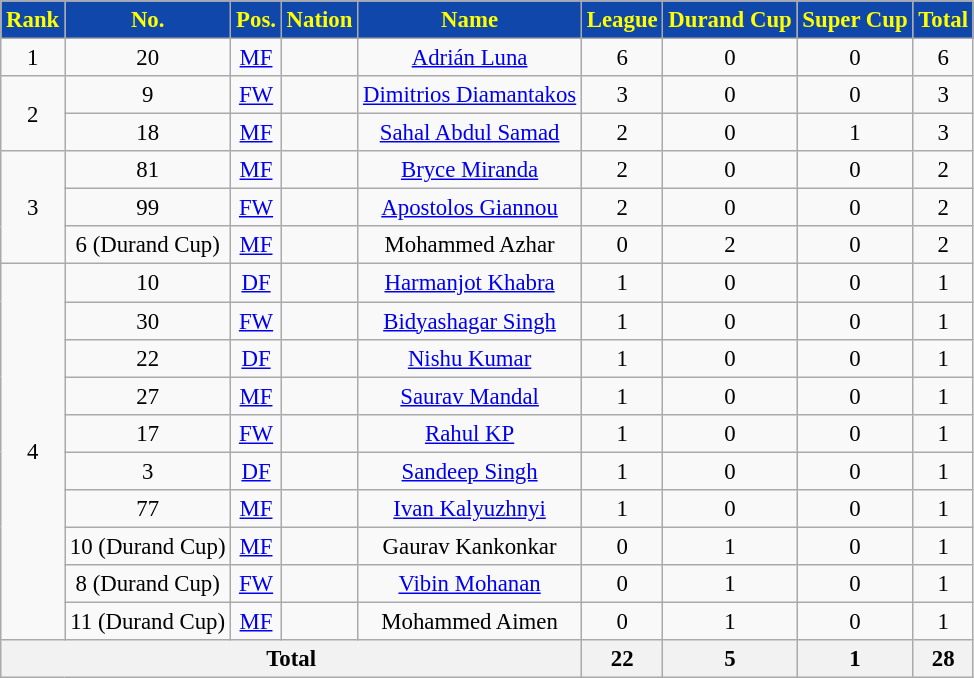<table class="wikitable sortable" style="font-size: 95%; text-align: center;">
<tr>
<th style="background:#1047AB; color:#FFFF00; text-align:center;">Rank</th>
<th style="background:#1047AB; color:#FFFF00; text-align:center;">No.</th>
<th style="background:#1047AB; color:#FFFF00; text-align:center;">Pos.</th>
<th style="background:#1047AB; color:#FFFF00; text-align:center;">Nation</th>
<th style="background:#1047AB; color:#FFFF00; text-align:center;">Name</th>
<th style="background:#1047AB; color:#FFFF00; text-align:center;">League</th>
<th style="background:#1047AB; color:#FFFF00; text-align:center;">Durand Cup</th>
<th style="background:#1047AB; color:#FFFF00; text-align:center;">Super Cup</th>
<th style="background:#1047AB; color:#FFFF00; text-align:center;">Total</th>
</tr>
<tr>
<td>1</td>
<td>20</td>
<td><a href='#'>MF</a></td>
<td></td>
<td><a href='#'>Adrián Luna</a></td>
<td>6</td>
<td>0</td>
<td>0</td>
<td>6</td>
</tr>
<tr>
<td rowspan="2">2</td>
<td>9</td>
<td><a href='#'>FW</a></td>
<td></td>
<td><a href='#'>Dimitrios Diamantakos</a></td>
<td>3</td>
<td>0</td>
<td>0</td>
<td>3</td>
</tr>
<tr>
<td>18</td>
<td><a href='#'>MF</a></td>
<td></td>
<td><a href='#'>Sahal Abdul Samad</a></td>
<td>2</td>
<td>0</td>
<td>1</td>
<td>3</td>
</tr>
<tr>
<td rowspan="3">3</td>
<td>81</td>
<td><a href='#'>MF</a></td>
<td></td>
<td><a href='#'>Bryce Miranda</a></td>
<td>2</td>
<td>0</td>
<td>0</td>
<td>2</td>
</tr>
<tr>
<td>99</td>
<td><a href='#'>FW</a></td>
<td></td>
<td><a href='#'>Apostolos Giannou</a></td>
<td>2</td>
<td>0</td>
<td>0</td>
<td>2</td>
</tr>
<tr>
<td>6 (Durand Cup)</td>
<td><a href='#'>MF</a></td>
<td></td>
<td>Mohammed Azhar</td>
<td>0</td>
<td>2</td>
<td>0</td>
<td>2</td>
</tr>
<tr>
<td rowspan="10">4</td>
<td>10</td>
<td><a href='#'>DF</a></td>
<td></td>
<td><a href='#'>Harmanjot Khabra</a></td>
<td>1</td>
<td>0</td>
<td>0</td>
<td>1</td>
</tr>
<tr>
<td>30</td>
<td><a href='#'>FW</a></td>
<td></td>
<td><a href='#'>Bidyashagar Singh</a></td>
<td>1</td>
<td>0</td>
<td>0</td>
<td>1</td>
</tr>
<tr>
<td>22</td>
<td><a href='#'>DF</a></td>
<td></td>
<td><a href='#'>Nishu Kumar</a></td>
<td>1</td>
<td>0</td>
<td>0</td>
<td>1</td>
</tr>
<tr>
<td>27</td>
<td><a href='#'>MF</a></td>
<td></td>
<td><a href='#'>Saurav Mandal</a></td>
<td>1</td>
<td>0</td>
<td>0</td>
<td>1</td>
</tr>
<tr>
<td>17</td>
<td><a href='#'>FW</a></td>
<td></td>
<td><a href='#'>Rahul KP</a></td>
<td>1</td>
<td>0</td>
<td>0</td>
<td>1</td>
</tr>
<tr>
<td>3</td>
<td><a href='#'>DF</a></td>
<td></td>
<td><a href='#'>Sandeep Singh</a></td>
<td>1</td>
<td>0</td>
<td>0</td>
<td>1</td>
</tr>
<tr>
<td>77</td>
<td><a href='#'>MF</a></td>
<td></td>
<td><a href='#'>Ivan Kalyuzhnyi</a></td>
<td>1</td>
<td>0</td>
<td>0</td>
<td>1</td>
</tr>
<tr>
<td>10 (Durand Cup)</td>
<td><a href='#'>MF</a></td>
<td></td>
<td>Gaurav Kankonkar</td>
<td>0</td>
<td>1</td>
<td>0</td>
<td>1</td>
</tr>
<tr>
<td>8 (Durand Cup)</td>
<td><a href='#'>FW</a></td>
<td></td>
<td><a href='#'>Vibin Mohanan</a></td>
<td>0</td>
<td>1</td>
<td>0</td>
<td>1</td>
</tr>
<tr>
<td>11 (Durand Cup)</td>
<td><a href='#'>MF</a></td>
<td></td>
<td>Mohammed Aimen</td>
<td>0</td>
<td>1</td>
<td>0</td>
<td>1</td>
</tr>
<tr>
<th colspan="5">Total</th>
<th>22</th>
<th>5</th>
<th>1</th>
<th>28</th>
</tr>
</table>
